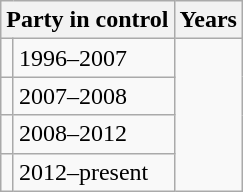<table class="wikitable">
<tr>
<th colspan="2">Party in control</th>
<th>Years</th>
</tr>
<tr>
<td></td>
<td>1996–2007</td>
</tr>
<tr>
<td></td>
<td>2007–2008</td>
</tr>
<tr>
<td></td>
<td>2008–2012</td>
</tr>
<tr>
<td></td>
<td>2012–present</td>
</tr>
</table>
